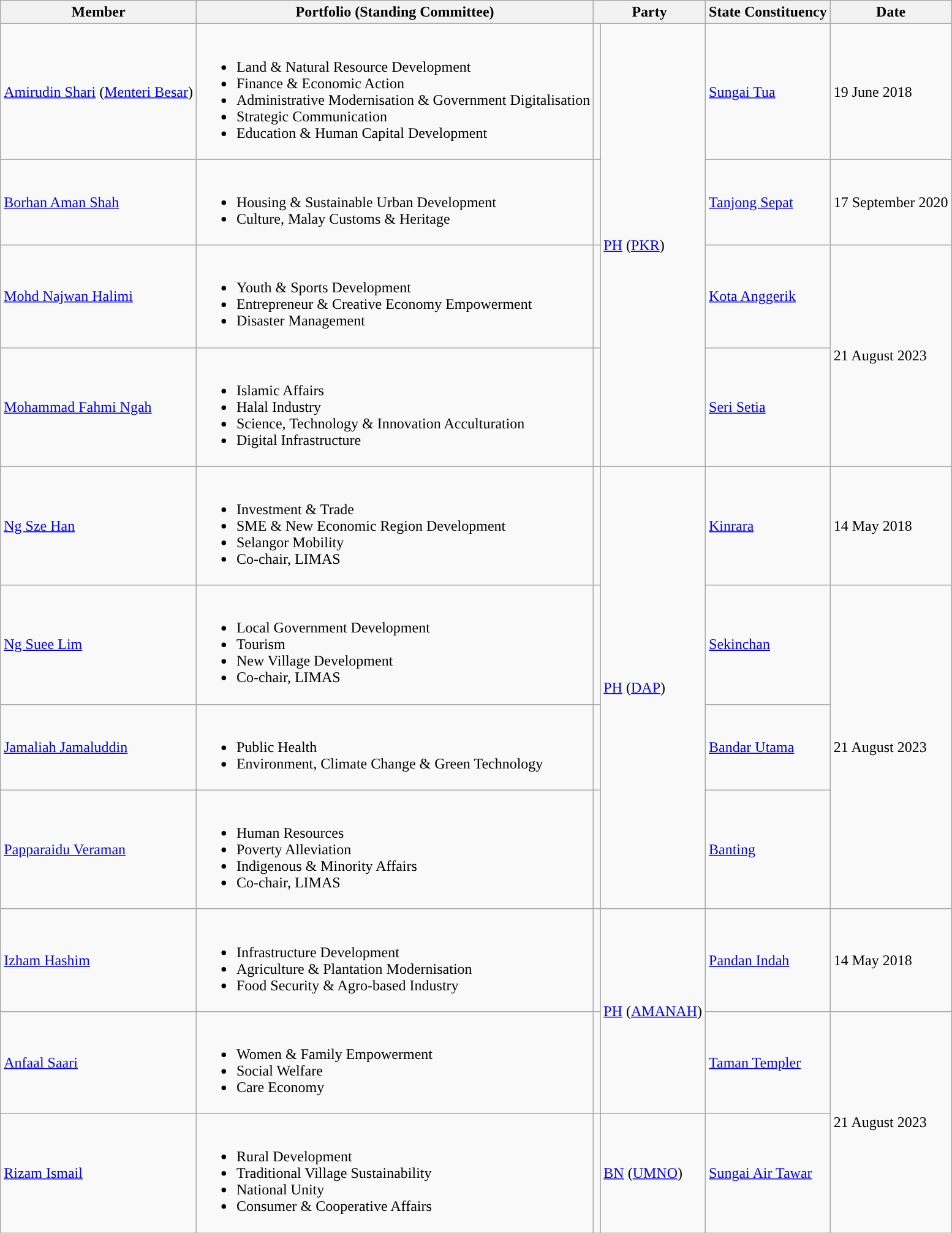<table class="wikitable">
<tr>
<th>Member</th>
<th>Portfolio (Standing Committee)</th>
<th colspan=2>Party</th>
<th>State Constituency</th>
<th>Date</th>
</tr>
<tr>
<td><a href='#'>Amirudin Shari</a> (<a href='#'>Menteri Besar</a>)</td>
<td><br><ul><li>Land & Natural Resource Development</li><li>Finance & Economic Action</li><li>Administrative Modernisation & Government Digitalisation</li><li>Strategic Communication</li><li>Education & Human Capital Development</li></ul></td>
<td></td>
<td rowspan="4"><a href='#'>PH</a> (<a href='#'>PKR</a>)</td>
<td><a href='#'>Sungai Tua</a></td>
<td>19 June 2018</td>
</tr>
<tr>
<td><a href='#'>Borhan Aman Shah</a></td>
<td><br><ul><li>Housing & Sustainable Urban Development</li><li>Culture, Malay Customs & Heritage</li></ul></td>
<td></td>
<td><a href='#'>Tanjong Sepat</a></td>
<td>17 September 2020</td>
</tr>
<tr>
<td><a href='#'>Mohd Najwan Halimi</a></td>
<td><br><ul><li>Youth & Sports Development</li><li>Entrepreneur & Creative Economy Empowerment</li><li>Disaster Management</li></ul></td>
<td></td>
<td><a href='#'>Kota Anggerik</a></td>
<td rowspan="2">21 August 2023</td>
</tr>
<tr>
<td><a href='#'>Mohammad Fahmi Ngah</a></td>
<td><br><ul><li>Islamic Affairs</li><li>Halal Industry</li><li>Science, Technology & Innovation Acculturation</li><li>Digital Infrastructure</li></ul></td>
<td></td>
<td><a href='#'>Seri Setia</a></td>
</tr>
<tr>
<td><a href='#'>Ng Sze Han</a></td>
<td><br><ul><li>Investment & Trade</li><li>SME & New Economic Region Development</li><li>Selangor Mobility</li><li>Co-chair, LIMAS</li></ul></td>
<td></td>
<td rowspan="4"><a href='#'>PH</a> (<a href='#'>DAP</a>)</td>
<td><a href='#'>Kinrara</a></td>
<td>14 May 2018</td>
</tr>
<tr>
<td><a href='#'>Ng Suee Lim</a></td>
<td><br><ul><li>Local Government Development</li><li>Tourism</li><li>New Village Development</li><li>Co-chair, LIMAS</li></ul></td>
<td></td>
<td><a href='#'>Sekinchan</a></td>
<td rowspan="3">21 August 2023</td>
</tr>
<tr>
<td><a href='#'>Jamaliah Jamaluddin</a></td>
<td><br><ul><li>Public Health</li><li>Environment, Climate Change & Green Technology</li></ul></td>
<td></td>
<td><a href='#'>Bandar Utama</a></td>
</tr>
<tr>
<td><a href='#'>Papparaidu Veraman</a></td>
<td><br><ul><li>Human Resources</li><li>Poverty Alleviation</li><li>Indigenous & Minority Affairs</li><li>Co-chair, LIMAS</li></ul></td>
<td></td>
<td><a href='#'>Banting</a></td>
</tr>
<tr>
<td><a href='#'>Izham Hashim</a></td>
<td><br><ul><li>Infrastructure Development</li><li>Agriculture & Plantation Modernisation</li><li>Food Security & Agro-based Industry</li></ul></td>
<td></td>
<td rowspan="2"><a href='#'>PH</a> (<a href='#'>AMANAH</a>)</td>
<td><a href='#'>Pandan Indah</a></td>
<td>14 May 2018</td>
</tr>
<tr>
<td><a href='#'>Anfaal Saari</a></td>
<td><br><ul><li>Women & Family Empowerment</li><li>Social Welfare</li><li>Care Economy</li></ul></td>
<td></td>
<td><a href='#'>Taman Templer</a></td>
<td rowspan="2">21 August 2023</td>
</tr>
<tr>
<td><a href='#'>Rizam Ismail</a></td>
<td><br><ul><li>Rural Development</li><li>Traditional Village Sustainability</li><li>National Unity</li><li>Consumer & Cooperative Affairs</li></ul></td>
<td></td>
<td><a href='#'>BN</a> (<a href='#'>UMNO</a>)</td>
<td><a href='#'>Sungai Air Tawar</a></td>
</tr>
</table>
